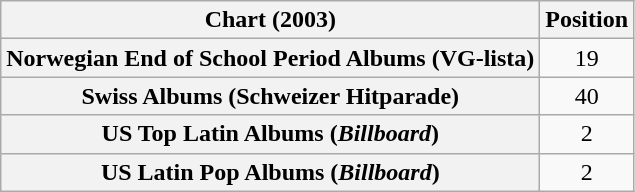<table class="wikitable sortable plainrowheaders" style="text-align:center">
<tr>
<th scope="col">Chart (2003)</th>
<th scope="col">Position</th>
</tr>
<tr>
<th scope="row">Norwegian End of School Period Albums (VG-lista)</th>
<td>19</td>
</tr>
<tr>
<th scope="row">Swiss Albums (Schweizer Hitparade)</th>
<td>40</td>
</tr>
<tr>
<th scope="row">US Top Latin Albums (<em>Billboard</em>)</th>
<td>2</td>
</tr>
<tr>
<th scope="row">US Latin Pop Albums (<em>Billboard</em>)</th>
<td>2</td>
</tr>
</table>
